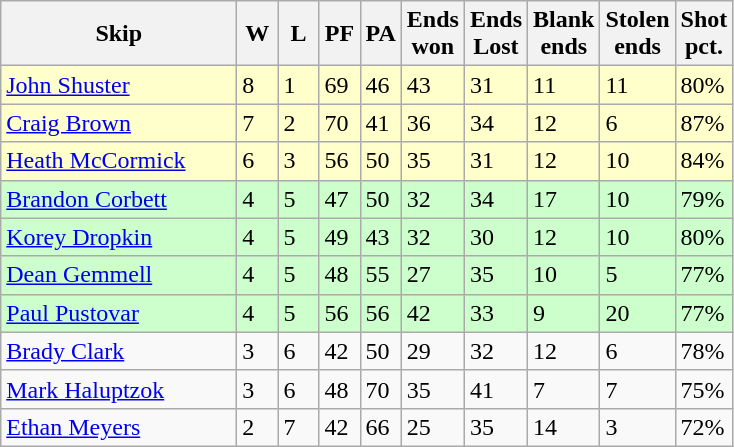<table class=wikitable>
<tr>
<th width=150>Skip</th>
<th width=20>W</th>
<th width=20>L</th>
<th width=20>PF</th>
<th width=20>PA</th>
<th width=20>Ends <br> won</th>
<th width=20>Ends <br> Lost</th>
<th width=20>Blank <br> ends</th>
<th width=20>Stolen <br> ends</th>
<th width=20>Shot <br> pct.</th>
</tr>
<tr bgcolor=#ffffcc>
<td> <a href='#'>John Shuster</a></td>
<td>8</td>
<td>1</td>
<td>69</td>
<td>46</td>
<td>43</td>
<td>31</td>
<td>11</td>
<td>11</td>
<td>80%</td>
</tr>
<tr bgcolor=#ffffcc>
<td> <a href='#'>Craig Brown</a></td>
<td>7</td>
<td>2</td>
<td>70</td>
<td>41</td>
<td>36</td>
<td>34</td>
<td>12</td>
<td>6</td>
<td>87%</td>
</tr>
<tr bgcolor=#ffffcc>
<td> <a href='#'>Heath McCormick</a></td>
<td>6</td>
<td>3</td>
<td>56</td>
<td>50</td>
<td>35</td>
<td>31</td>
<td>12</td>
<td>10</td>
<td>84%</td>
</tr>
<tr bgcolor=#ccffcc>
<td> <a href='#'>Brandon Corbett</a></td>
<td>4</td>
<td>5</td>
<td>47</td>
<td>50</td>
<td>32</td>
<td>34</td>
<td>17</td>
<td>10</td>
<td>79%</td>
</tr>
<tr bgcolor=#ccffcc>
<td> <a href='#'>Korey Dropkin</a></td>
<td>4</td>
<td>5</td>
<td>49</td>
<td>43</td>
<td>32</td>
<td>30</td>
<td>12</td>
<td>10</td>
<td>80%</td>
</tr>
<tr bgcolor=#ccffcc>
<td> <a href='#'>Dean Gemmell</a></td>
<td>4</td>
<td>5</td>
<td>48</td>
<td>55</td>
<td>27</td>
<td>35</td>
<td>10</td>
<td>5</td>
<td>77%</td>
</tr>
<tr bgcolor=#ccffcc>
<td> <a href='#'>Paul Pustovar</a></td>
<td>4</td>
<td>5</td>
<td>56</td>
<td>56</td>
<td>42</td>
<td>33</td>
<td>9</td>
<td>20</td>
<td>77%</td>
</tr>
<tr>
<td> <a href='#'>Brady Clark</a></td>
<td>3</td>
<td>6</td>
<td>42</td>
<td>50</td>
<td>29</td>
<td>32</td>
<td>12</td>
<td>6</td>
<td>78%</td>
</tr>
<tr>
<td> <a href='#'>Mark Haluptzok</a></td>
<td>3</td>
<td>6</td>
<td>48</td>
<td>70</td>
<td>35</td>
<td>41</td>
<td>7</td>
<td>7</td>
<td>75%</td>
</tr>
<tr>
<td> <a href='#'>Ethan Meyers</a></td>
<td>2</td>
<td>7</td>
<td>42</td>
<td>66</td>
<td>25</td>
<td>35</td>
<td>14</td>
<td>3</td>
<td>72%</td>
</tr>
</table>
